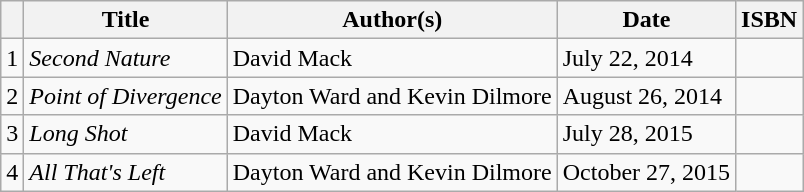<table class="wikitable">
<tr>
<th></th>
<th>Title</th>
<th>Author(s)</th>
<th>Date</th>
<th>ISBN</th>
</tr>
<tr>
<td>1</td>
<td><em>Second Nature</em></td>
<td>David Mack</td>
<td>July 22, 2014</td>
<td></td>
</tr>
<tr>
<td>2</td>
<td><em>Point of Divergence</em></td>
<td>Dayton Ward and Kevin Dilmore</td>
<td>August 26, 2014</td>
<td></td>
</tr>
<tr>
<td>3</td>
<td><em>Long Shot</em></td>
<td>David Mack</td>
<td>July 28, 2015</td>
<td></td>
</tr>
<tr>
<td>4</td>
<td><em>All That's Left</em></td>
<td>Dayton Ward and Kevin Dilmore</td>
<td>October 27, 2015</td>
<td></td>
</tr>
</table>
